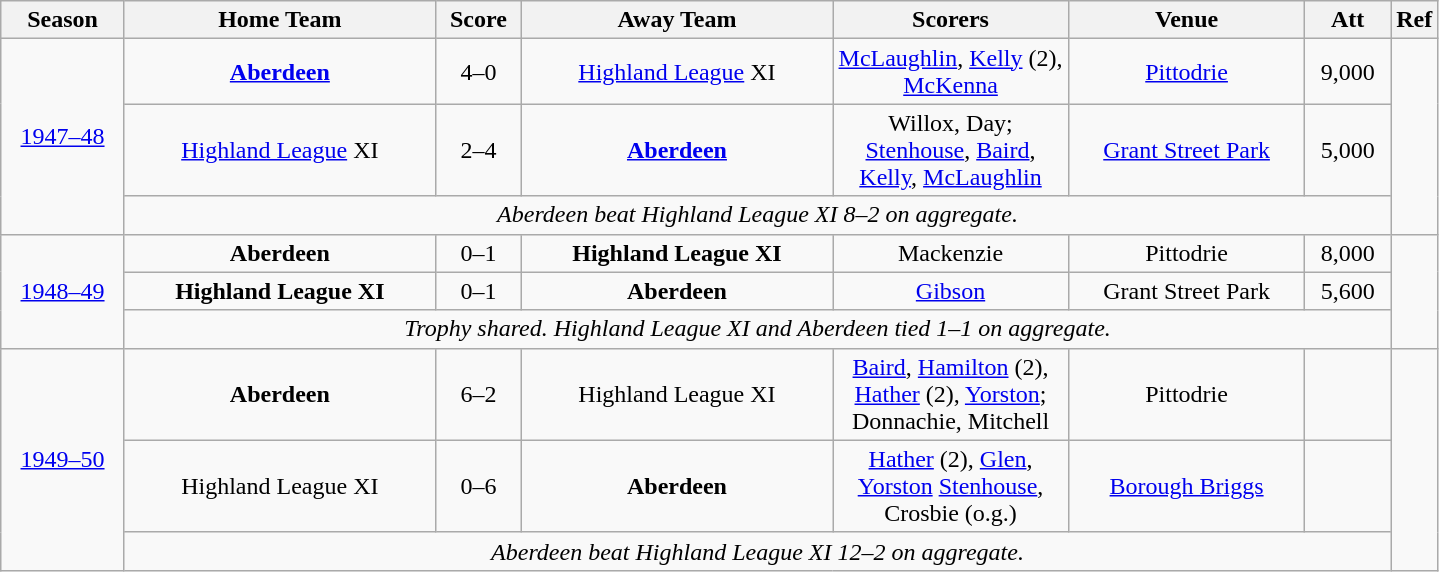<table class="wikitable sortable" style="text-align: center;">
<tr>
<th width="75">Season</th>
<th width="200">Home Team</th>
<th width="50">Score</th>
<th width="200">Away Team</th>
<th width="150">Scorers</th>
<th width="150">Venue</th>
<th width="50">Att</th>
<th>Ref</th>
</tr>
<tr>
<td rowspan = "3"><a href='#'>1947–48</a></td>
<td><strong><a href='#'>Aberdeen</a></strong></td>
<td>4–0</td>
<td><a href='#'>Highland League</a> XI</td>
<td><a href='#'>McLaughlin</a>, <a href='#'>Kelly</a> (2), <a href='#'>McKenna</a></td>
<td><a href='#'>Pittodrie</a></td>
<td>9,000</td>
<td rowspan = "3"></td>
</tr>
<tr>
<td><a href='#'>Highland League</a> XI</td>
<td>2–4</td>
<td><strong><a href='#'>Aberdeen</a></strong></td>
<td>Willox, Day; <a href='#'>Stenhouse</a>, <a href='#'>Baird</a>, <a href='#'>Kelly</a>, <a href='#'>McLaughlin</a></td>
<td><a href='#'>Grant Street Park</a></td>
<td>5,000</td>
</tr>
<tr>
<td colspan = "6"><em>Aberdeen beat Highland League XI 8–2 on aggregate.</em></td>
</tr>
<tr>
<td rowspan = "3"><a href='#'>1948–49</a></td>
<td><strong>Aberdeen</strong></td>
<td>0–1</td>
<td><strong>Highland League XI</strong></td>
<td>Mackenzie</td>
<td>Pittodrie</td>
<td>8,000</td>
<td rowspan = "3"></td>
</tr>
<tr>
<td><strong>Highland League XI</strong></td>
<td>0–1</td>
<td><strong>Aberdeen</strong></td>
<td><a href='#'>Gibson</a></td>
<td>Grant Street Park</td>
<td>5,600</td>
</tr>
<tr>
<td colspan = "6"><em>Trophy shared. Highland League XI and Aberdeen tied 1–1 on aggregate.</em></td>
</tr>
<tr>
<td rowspan = "3"><a href='#'>1949–50</a></td>
<td><strong>Aberdeen</strong></td>
<td>6–2</td>
<td>Highland League XI</td>
<td><a href='#'>Baird</a>, <a href='#'>Hamilton</a> (2), <a href='#'>Hather</a> (2), <a href='#'>Yorston</a>; Donnachie, Mitchell</td>
<td>Pittodrie</td>
<td></td>
<td rowspan = "3"></td>
</tr>
<tr>
<td>Highland League XI</td>
<td>0–6</td>
<td><strong>Aberdeen</strong></td>
<td><a href='#'>Hather</a> (2), <a href='#'>Glen</a>, <a href='#'>Yorston</a> <a href='#'>Stenhouse</a>, Crosbie (o.g.)</td>
<td><a href='#'>Borough Briggs</a></td>
<td></td>
</tr>
<tr>
<td colspan="6"><em>Aberdeen beat Highland League XI 12–2 on aggregate.</em></td>
</tr>
</table>
